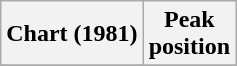<table class="wikitable sortable">
<tr>
<th align="left">Chart (1981)</th>
<th align="center">Peak<br>position</th>
</tr>
<tr>
</tr>
</table>
